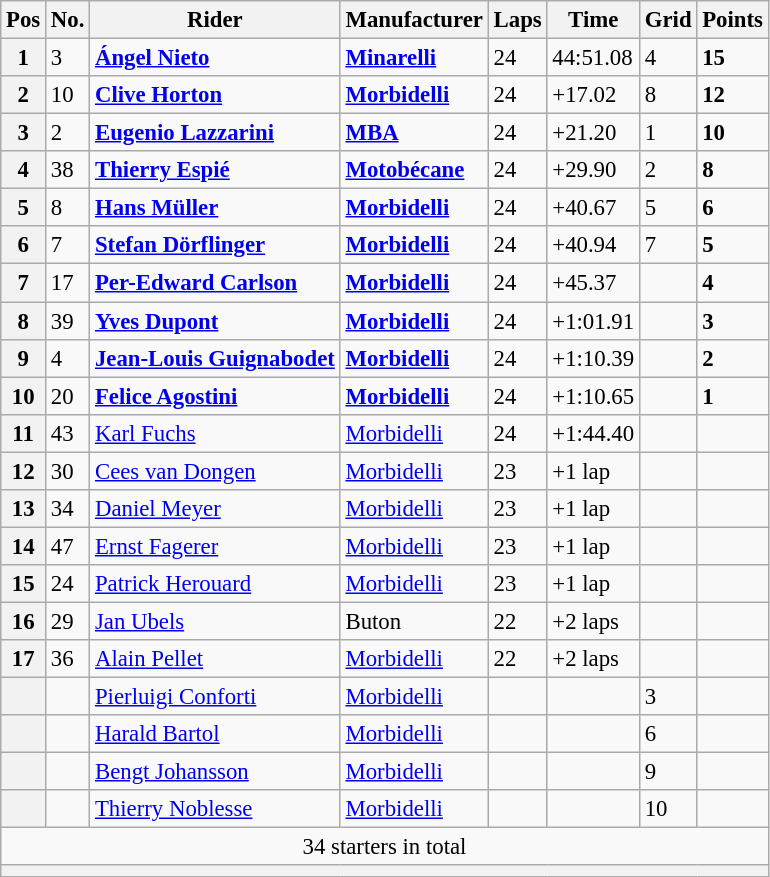<table class="wikitable" style="font-size: 95%;">
<tr>
<th>Pos</th>
<th>No.</th>
<th>Rider</th>
<th>Manufacturer</th>
<th>Laps</th>
<th>Time</th>
<th>Grid</th>
<th>Points</th>
</tr>
<tr>
<th>1</th>
<td>3</td>
<td> <strong><a href='#'>Ángel Nieto</a></strong></td>
<td><strong><a href='#'>Minarelli</a></strong></td>
<td>24</td>
<td>44:51.08</td>
<td>4</td>
<td><strong>15</strong></td>
</tr>
<tr>
<th>2</th>
<td>10</td>
<td> <strong><a href='#'>Clive Horton</a></strong></td>
<td><strong><a href='#'>Morbidelli</a></strong></td>
<td>24</td>
<td>+17.02</td>
<td>8</td>
<td><strong>12</strong></td>
</tr>
<tr>
<th>3</th>
<td>2</td>
<td> <strong><a href='#'>Eugenio Lazzarini</a></strong></td>
<td><strong><a href='#'>MBA</a></strong></td>
<td>24</td>
<td>+21.20</td>
<td>1</td>
<td><strong>10</strong></td>
</tr>
<tr>
<th>4</th>
<td>38</td>
<td> <strong><a href='#'>Thierry Espié</a></strong></td>
<td><strong><a href='#'>Motobécane</a></strong></td>
<td>24</td>
<td>+29.90</td>
<td>2</td>
<td><strong>8</strong></td>
</tr>
<tr>
<th>5</th>
<td>8</td>
<td> <strong><a href='#'>Hans Müller</a></strong></td>
<td><strong><a href='#'>Morbidelli</a></strong></td>
<td>24</td>
<td>+40.67</td>
<td>5</td>
<td><strong>6</strong></td>
</tr>
<tr>
<th>6</th>
<td>7</td>
<td> <strong><a href='#'>Stefan Dörflinger</a></strong></td>
<td><strong><a href='#'>Morbidelli</a></strong></td>
<td>24</td>
<td>+40.94</td>
<td>7</td>
<td><strong>5</strong></td>
</tr>
<tr>
<th>7</th>
<td>17</td>
<td> <strong><a href='#'>Per-Edward Carlson</a></strong></td>
<td><strong><a href='#'>Morbidelli</a></strong></td>
<td>24</td>
<td>+45.37</td>
<td></td>
<td><strong>4</strong></td>
</tr>
<tr>
<th>8</th>
<td>39</td>
<td> <strong><a href='#'>Yves Dupont</a></strong></td>
<td><strong><a href='#'>Morbidelli</a></strong></td>
<td>24</td>
<td>+1:01.91</td>
<td></td>
<td><strong>3</strong></td>
</tr>
<tr>
<th>9</th>
<td>4</td>
<td> <strong><a href='#'>Jean-Louis Guignabodet</a></strong></td>
<td><strong><a href='#'>Morbidelli</a></strong></td>
<td>24</td>
<td>+1:10.39</td>
<td></td>
<td><strong>2</strong></td>
</tr>
<tr>
<th>10</th>
<td>20</td>
<td> <strong><a href='#'>Felice Agostini</a></strong></td>
<td><strong><a href='#'>Morbidelli</a></strong></td>
<td>24</td>
<td>+1:10.65</td>
<td></td>
<td><strong>1</strong></td>
</tr>
<tr>
<th>11</th>
<td>43</td>
<td> <a href='#'>Karl Fuchs</a></td>
<td><a href='#'>Morbidelli</a></td>
<td>24</td>
<td>+1:44.40</td>
<td></td>
<td></td>
</tr>
<tr>
<th>12</th>
<td>30</td>
<td> <a href='#'>Cees van Dongen</a></td>
<td><a href='#'>Morbidelli</a></td>
<td>23</td>
<td>+1 lap</td>
<td></td>
<td></td>
</tr>
<tr>
<th>13</th>
<td>34</td>
<td> <a href='#'>Daniel Meyer</a></td>
<td><a href='#'>Morbidelli</a></td>
<td>23</td>
<td>+1 lap</td>
<td></td>
<td></td>
</tr>
<tr>
<th>14</th>
<td>47</td>
<td> <a href='#'>Ernst Fagerer</a></td>
<td><a href='#'>Morbidelli</a></td>
<td>23</td>
<td>+1 lap</td>
<td></td>
<td></td>
</tr>
<tr>
<th>15</th>
<td>24</td>
<td> <a href='#'>Patrick Herouard</a></td>
<td><a href='#'>Morbidelli</a></td>
<td>23</td>
<td>+1 lap</td>
<td></td>
<td></td>
</tr>
<tr>
<th>16</th>
<td>29</td>
<td> <a href='#'>Jan Ubels</a></td>
<td>Buton</td>
<td>22</td>
<td>+2 laps</td>
<td></td>
<td></td>
</tr>
<tr>
<th>17</th>
<td>36</td>
<td> <a href='#'>Alain Pellet</a></td>
<td><a href='#'>Morbidelli</a></td>
<td>22</td>
<td>+2 laps</td>
<td></td>
<td></td>
</tr>
<tr>
<th></th>
<td></td>
<td> <a href='#'>Pierluigi Conforti</a></td>
<td><a href='#'>Morbidelli</a></td>
<td></td>
<td></td>
<td>3</td>
<td></td>
</tr>
<tr>
<th></th>
<td></td>
<td> <a href='#'>Harald Bartol</a></td>
<td><a href='#'>Morbidelli</a></td>
<td></td>
<td></td>
<td>6</td>
<td></td>
</tr>
<tr>
<th></th>
<td></td>
<td> <a href='#'>Bengt Johansson</a></td>
<td><a href='#'>Morbidelli</a></td>
<td></td>
<td></td>
<td>9</td>
<td></td>
</tr>
<tr>
<th></th>
<td></td>
<td> <a href='#'>Thierry Noblesse</a></td>
<td><a href='#'>Morbidelli</a></td>
<td></td>
<td></td>
<td>10</td>
<td></td>
</tr>
<tr>
<td colspan=8 align=center>34 starters in total</td>
</tr>
<tr>
<th colspan=8></th>
</tr>
</table>
